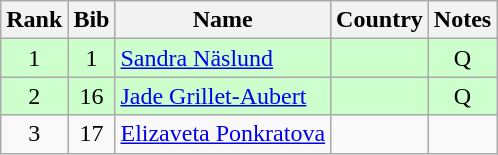<table class="wikitable" style="text-align:center;">
<tr>
<th>Rank</th>
<th>Bib</th>
<th>Name</th>
<th>Country</th>
<th>Notes</th>
</tr>
<tr bgcolor=ccffcc>
<td>1</td>
<td>1</td>
<td align=left><a href='#'>Sandra Näslund</a></td>
<td align=left></td>
<td>Q</td>
</tr>
<tr bgcolor=ccffcc>
<td>2</td>
<td>16</td>
<td align=left><a href='#'>Jade Grillet-Aubert</a></td>
<td align=left></td>
<td>Q</td>
</tr>
<tr>
<td>3</td>
<td>17</td>
<td align=left><a href='#'>Elizaveta Ponkratova</a></td>
<td align=left></td>
<td></td>
</tr>
</table>
